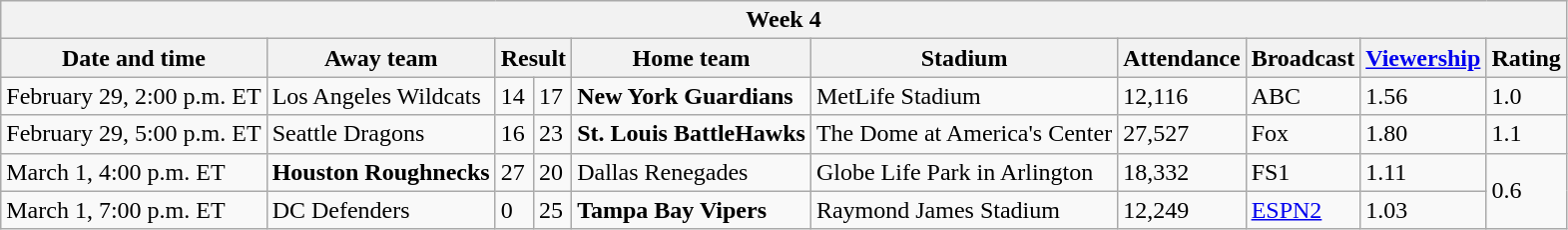<table class="wikitable">
<tr>
<th colspan="10">Week 4</th>
</tr>
<tr>
<th>Date and time</th>
<th>Away team</th>
<th colspan="2">Result</th>
<th>Home team</th>
<th>Stadium</th>
<th>Attendance</th>
<th>Broadcast</th>
<th><a href='#'>Viewership</a><br></th>
<th>Rating<br></th>
</tr>
<tr>
<td>February 29, 2:00 p.m. ET</td>
<td>Los Angeles Wildcats</td>
<td>14</td>
<td>17</td>
<td><strong>New York Guardians</strong></td>
<td>MetLife Stadium</td>
<td>12,116</td>
<td>ABC</td>
<td>1.56</td>
<td>1.0</td>
</tr>
<tr>
<td>February 29, 5:00 p.m. ET</td>
<td>Seattle Dragons</td>
<td>16</td>
<td>23</td>
<td><strong>St. Louis BattleHawks</strong></td>
<td>The Dome at America's Center</td>
<td>27,527</td>
<td>Fox</td>
<td>1.80</td>
<td>1.1</td>
</tr>
<tr>
<td>March 1, 4:00 p.m. ET</td>
<td><strong>Houston Roughnecks</strong></td>
<td>27</td>
<td>20</td>
<td>Dallas Renegades</td>
<td>Globe Life Park in Arlington</td>
<td>18,332</td>
<td>FS1</td>
<td>1.11</td>
<td rowspan="2">0.6</td>
</tr>
<tr>
<td>March 1, 7:00 p.m. ET</td>
<td>DC Defenders</td>
<td>0</td>
<td>25</td>
<td><strong>Tampa Bay Vipers</strong></td>
<td>Raymond James Stadium</td>
<td>12,249</td>
<td><a href='#'>ESPN2</a></td>
<td>1.03</td>
</tr>
</table>
